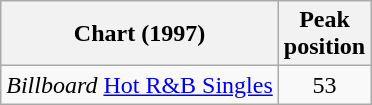<table class="wikitable">
<tr>
<th>Chart (1997)</th>
<th style="text-align:center;">Peak<br>position</th>
</tr>
<tr>
<td><em>Billboard</em> <a href='#'>Hot R&B Singles</a></td>
<td style="text-align:center;">53</td>
</tr>
</table>
